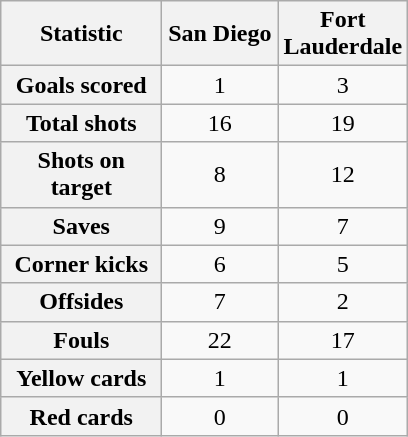<table class="wikitable plainrowheaders" style="text-align:center">
<tr>
<th scope=col width=100>Statistic</th>
<th scope=col width=70>San Diego</th>
<th scope=col width=70>Fort Lauderdale</th>
</tr>
<tr>
<th scope=row>Goals scored</th>
<td>1</td>
<td>3</td>
</tr>
<tr>
<th scope=row>Total shots</th>
<td>16</td>
<td>19</td>
</tr>
<tr>
<th scope=row>Shots on target</th>
<td>8</td>
<td>12</td>
</tr>
<tr>
<th scope=row>Saves</th>
<td>9</td>
<td>7</td>
</tr>
<tr>
<th scope=row>Corner kicks</th>
<td>6</td>
<td>5</td>
</tr>
<tr>
<th scope=row>Offsides</th>
<td>7</td>
<td>2</td>
</tr>
<tr>
<th scope=row>Fouls</th>
<td>22</td>
<td>17</td>
</tr>
<tr>
<th scope=row>Yellow cards</th>
<td>1</td>
<td>1</td>
</tr>
<tr>
<th scope=row>Red cards</th>
<td>0</td>
<td>0</td>
</tr>
</table>
